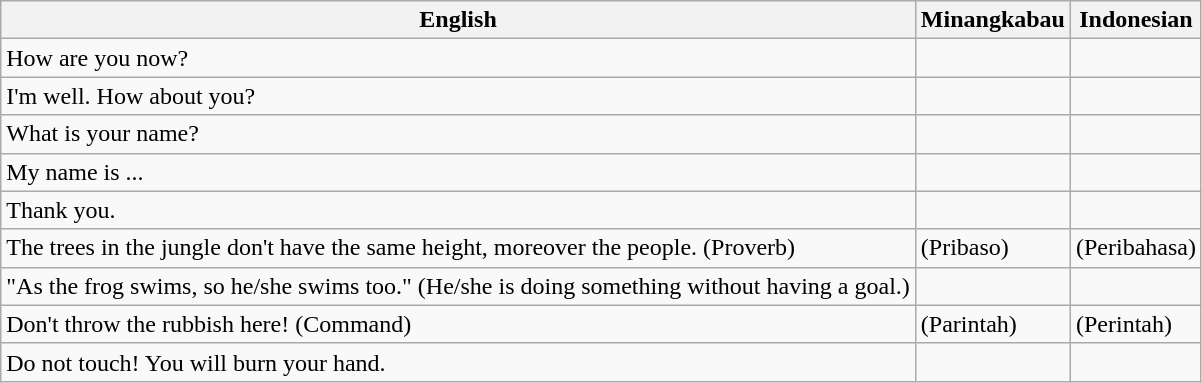<table class="wikitable">
<tr valign="top">
<th>English</th>
<th>Minangkabau</th>
<th>Indonesian</th>
</tr>
<tr>
<td>How are you now?</td>
<td></td>
<td></td>
</tr>
<tr>
<td>I'm well. How about you?</td>
<td></td>
<td></td>
</tr>
<tr>
<td>What is your name?</td>
<td></td>
<td></td>
</tr>
<tr>
<td>My name is ...</td>
<td></td>
<td></td>
</tr>
<tr>
<td>Thank you.</td>
<td></td>
<td></td>
</tr>
<tr>
<td>The trees in the jungle don't have the same height, moreover the people. (Proverb)</td>
<td> (Pribaso)</td>
<td> (Peribahasa)</td>
</tr>
<tr>
<td>"As the frog swims, so he/she swims too." (He/she is doing something without having a goal.)</td>
<td></td>
<td></td>
</tr>
<tr>
<td>Don't throw the rubbish here! (Command)</td>
<td> (Parintah)</td>
<td> (Perintah)</td>
</tr>
<tr>
<td>Do not touch! You will burn your hand.</td>
<td></td>
<td></td>
</tr>
</table>
